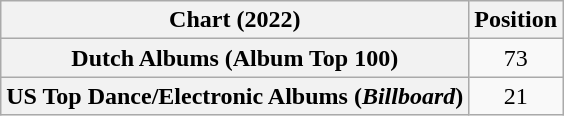<table class="wikitable sortable plainrowheaders" style="text-align:center">
<tr>
<th scope="col">Chart (2022)</th>
<th scope="col">Position</th>
</tr>
<tr>
<th scope="row">Dutch Albums (Album Top 100)</th>
<td>73</td>
</tr>
<tr>
<th scope="row">US Top Dance/Electronic Albums (<em>Billboard</em>)</th>
<td>21</td>
</tr>
</table>
